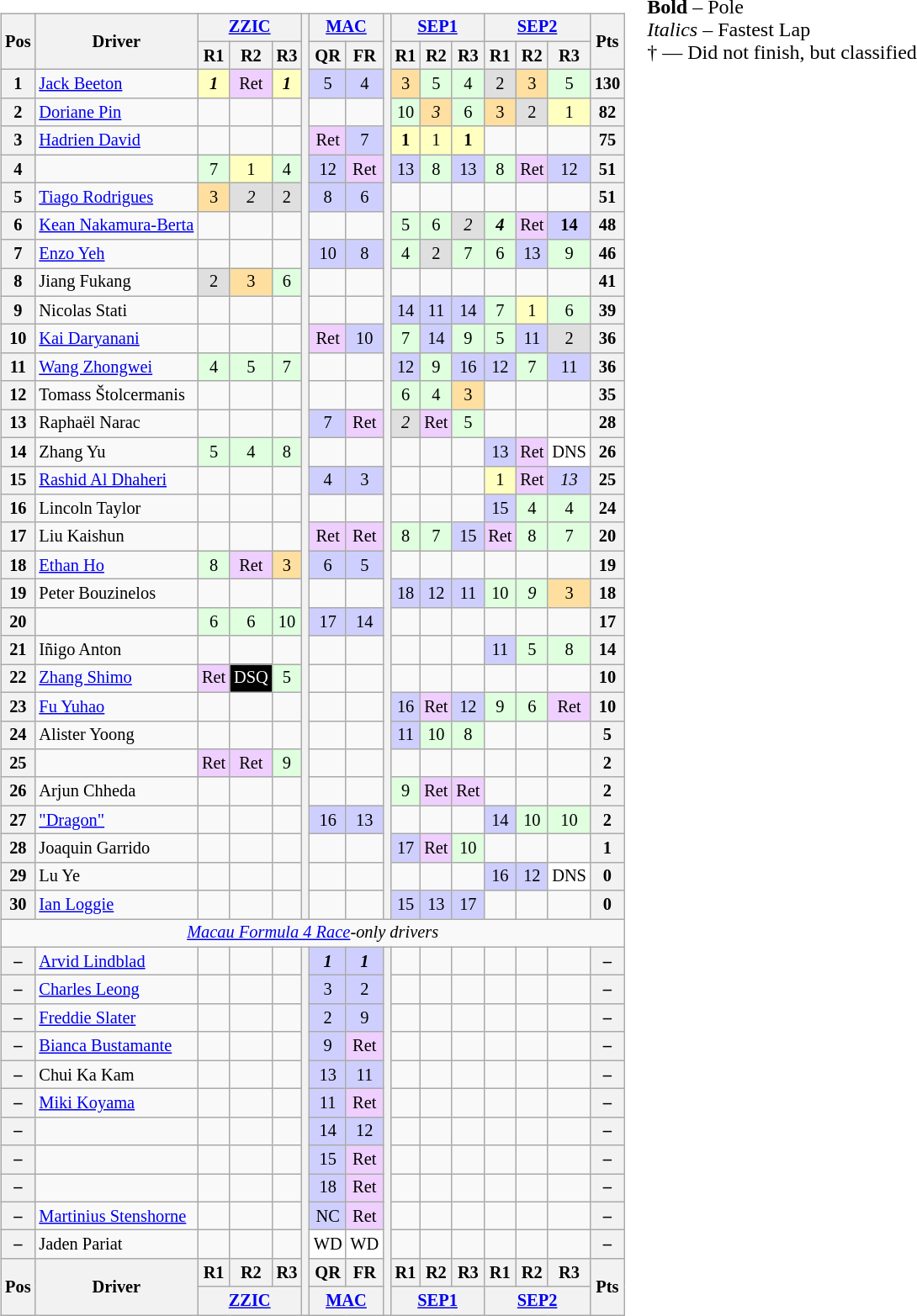<table>
<tr>
<td><br><table class="wikitable" style="font-size: 85%; text-align:center">
<tr>
<th rowspan=2>Pos</th>
<th rowspan=2>Driver</th>
<th colspan=3><a href='#'>ZZIC</a><br></th>
<th rowspan=32></th>
<th colspan=2><a href='#'>MAC</a><br></th>
<th rowspan=32></th>
<th colspan=3><a href='#'>SEP1</a><br></th>
<th colspan=3><a href='#'>SEP2</a><br></th>
<th rowspan=2>Pts</th>
</tr>
<tr>
<th>R1</th>
<th>R2</th>
<th>R3</th>
<th>QR</th>
<th>FR</th>
<th>R1</th>
<th>R2</th>
<th>R3</th>
<th>R1</th>
<th>R2</th>
<th>R3</th>
</tr>
<tr>
<th>1</th>
<td style="text-align:left"> <a href='#'>Jack Beeton</a></td>
<td style="background:#ffffbf"><strong><em>1</em></strong></td>
<td style="background:#efcfff">Ret</td>
<td style="background:#ffffbf"><strong><em>1</em></strong></td>
<td style="background:#cfcfff">5</td>
<td style="background:#cfcfff">4</td>
<td style="background:#ffdf9f">3</td>
<td style="background:#dfffdf">5</td>
<td style="background:#dfffdf">4</td>
<td style="background:#dfdfdf">2</td>
<td style="background:#ffdf9f">3</td>
<td style="background:#dfffdf">5</td>
<th>130</th>
</tr>
<tr>
<th>2</th>
<td style="text-align:left"> <a href='#'>Doriane Pin</a></td>
<td></td>
<td></td>
<td></td>
<td></td>
<td></td>
<td style="background:#dfffdf">10</td>
<td style="background:#ffdf9f"><em>3</em></td>
<td style="background:#dfffdf">6</td>
<td style="background:#ffdf9f">3</td>
<td style="background:#dfdfdf">2</td>
<td style="background:#ffffbf">1</td>
<th>82</th>
</tr>
<tr>
<th>3</th>
<td style="text-align:left"> <a href='#'>Hadrien David</a></td>
<td></td>
<td></td>
<td></td>
<td style="background:#efcfff">Ret</td>
<td style="background:#cfcfff">7</td>
<td style="background:#ffffbf"><strong>1</strong></td>
<td style="background:#ffffbf">1</td>
<td style="background:#ffffbf"><strong>1</strong></td>
<td></td>
<td></td>
<td></td>
<th>75</th>
</tr>
<tr>
<th>4</th>
<td style="text-align:left"> </td>
<td style="background:#dfffdf">7</td>
<td style="background:#ffffbf">1</td>
<td style="background:#dfffdf">4</td>
<td style="background:#cfcfff">12</td>
<td style="background:#efcfff">Ret</td>
<td style="background:#cfcfff">13</td>
<td style="background:#dfffdf">8</td>
<td style="background:#cfcfff">13</td>
<td style="background:#dfffdf">8</td>
<td style="background:#efcfff">Ret</td>
<td style="background:#cfcfff">12</td>
<th>51</th>
</tr>
<tr>
<th>5</th>
<td style="text-align:left"> <a href='#'>Tiago Rodrigues</a></td>
<td style="background:#ffdf9f">3</td>
<td style="background:#dfdfdf"><em>2</em></td>
<td style="background:#dfdfdf">2</td>
<td style="background:#cfcfff">8</td>
<td style="background:#cfcfff">6</td>
<td></td>
<td></td>
<td></td>
<td></td>
<td></td>
<td></td>
<th>51</th>
</tr>
<tr>
<th>6</th>
<td style="text-align:left" nowrap=""> <a href='#'>Kean Nakamura-Berta</a></td>
<td></td>
<td></td>
<td></td>
<td></td>
<td></td>
<td style="background:#dfffdf">5</td>
<td style="background:#dfffdf">6</td>
<td style="background:#dfdfdf"><em>2</em></td>
<td style="background:#dfffdf"><strong><em>4</em></strong></td>
<td style="background:#efcfff">Ret</td>
<td style="background:#cfcfff"><strong>14</strong></td>
<th>48</th>
</tr>
<tr>
<th>7</th>
<td style="text-align:left"> <a href='#'>Enzo Yeh</a></td>
<td></td>
<td></td>
<td></td>
<td style="background:#cfcfff">10</td>
<td style="background:#cfcfff">8</td>
<td style="background:#dfffdf">4</td>
<td style="background:#dfdfdf">2</td>
<td style="background:#dfffdf">7</td>
<td style="background:#dfffdf">6</td>
<td style="background:#cfcfff">13</td>
<td style="background:#dfffdf">9</td>
<th>46</th>
</tr>
<tr>
<th>8</th>
<td style="text-align:left"> Jiang Fukang</td>
<td style="background:#dfdfdf">2</td>
<td style="background:#ffdf9f">3</td>
<td style="background:#dfffdf">6</td>
<td></td>
<td></td>
<td></td>
<td></td>
<td></td>
<td></td>
<td></td>
<td></td>
<th>41</th>
</tr>
<tr>
<th>9</th>
<td style="text-align:left"> Nicolas Stati</td>
<td></td>
<td></td>
<td></td>
<td></td>
<td></td>
<td style="background:#cfcfff">14</td>
<td style="background:#cfcfff">11</td>
<td style="background:#cfcfff">14</td>
<td style="background:#dfffdf">7</td>
<td style="background:#ffffbf">1</td>
<td style="background:#dfffdf">6</td>
<th>39</th>
</tr>
<tr>
<th>10</th>
<td style="text-align:left"> <a href='#'>Kai Daryanani</a></td>
<td></td>
<td></td>
<td></td>
<td style="background:#efcfff">Ret</td>
<td style="background:#cfcfff">10</td>
<td style="background:#dfffdf">7</td>
<td style="background:#cfcfff">14</td>
<td style="background:#dfffdf">9</td>
<td style="background:#dfffdf">5</td>
<td style="background:#cfcfff">11</td>
<td style="background:#dfdfdf">2</td>
<th>36</th>
</tr>
<tr>
<th>11</th>
<td style="text-align:left"> <a href='#'>Wang Zhongwei</a></td>
<td style="background:#dfffdf">4</td>
<td style="background:#dfffdf">5</td>
<td style="background:#dfffdf">7</td>
<td></td>
<td></td>
<td style="background:#cfcfff">12</td>
<td style="background:#dfffdf">9</td>
<td style="background:#cfcfff">16</td>
<td style="background:#cfcfff">12</td>
<td style="background:#dfffdf">7</td>
<td style="background:#cfcfff">11</td>
<th>36</th>
</tr>
<tr>
<th>12</th>
<td style="text-align:left"> Tomass Štolcermanis</td>
<td></td>
<td></td>
<td></td>
<td></td>
<td></td>
<td style="background:#dfffdf">6</td>
<td style="background:#dfffdf">4</td>
<td style="background:#ffdf9f">3</td>
<td></td>
<td></td>
<td></td>
<th>35</th>
</tr>
<tr>
<th>13</th>
<td style="text-align:left"> Raphaël Narac</td>
<td></td>
<td></td>
<td></td>
<td style="background:#cfcfff">7</td>
<td style="background:#efcfff">Ret</td>
<td style="background:#dfdfdf"><em>2</em></td>
<td style="background:#efcfff">Ret</td>
<td style="background:#dfffdf">5</td>
<td></td>
<td></td>
<td></td>
<th>28</th>
</tr>
<tr>
<th>14</th>
<td style="text-align:left"> Zhang Yu</td>
<td style="background:#dfffdf">5</td>
<td style="background:#dfffdf">4</td>
<td style="background:#dfffdf">8</td>
<td></td>
<td></td>
<td></td>
<td></td>
<td></td>
<td style="background:#cfcfff">13</td>
<td style="background:#efcfff">Ret</td>
<td style="background:#ffffff">DNS</td>
<th>26</th>
</tr>
<tr>
<th>15</th>
<td style="text-align:left"> <a href='#'>Rashid Al Dhaheri</a></td>
<td></td>
<td></td>
<td></td>
<td style="background:#cfcfff">4</td>
<td style="background:#cfcfff">3</td>
<td></td>
<td></td>
<td></td>
<td style="background:#ffffbf">1</td>
<td style="background:#efcfff">Ret</td>
<td style="background:#cfcfff"><em>13</em></td>
<th>25</th>
</tr>
<tr>
<th>16</th>
<td style="text-align:left"> Lincoln Taylor</td>
<td></td>
<td></td>
<td></td>
<td></td>
<td></td>
<td></td>
<td></td>
<td></td>
<td style="background:#cfcfff">15</td>
<td style="background:#dfffdf">4</td>
<td style="background:#dfffdf">4</td>
<th>24</th>
</tr>
<tr>
<th>17</th>
<td style="text-align:left"> Liu Kaishun</td>
<td></td>
<td></td>
<td></td>
<td style="background:#efcfff">Ret</td>
<td style="background:#efcfff">Ret</td>
<td style="background:#dfffdf">8</td>
<td style="background:#dfffdf">7</td>
<td style="background:#cfcfff">15</td>
<td style="background:#efcfff">Ret</td>
<td style="background:#dfffdf">8</td>
<td style="background:#dfffdf">7</td>
<th>20</th>
</tr>
<tr>
<th>18</th>
<td style="text-align:left"> <a href='#'>Ethan Ho</a></td>
<td style="background:#dfffdf">8</td>
<td style="background:#efcfff">Ret</td>
<td style="background:#ffdf9f">3</td>
<td style="background:#cfcfff">6</td>
<td style="background:#cfcfff">5</td>
<td></td>
<td></td>
<td></td>
<td></td>
<td></td>
<td></td>
<th>19</th>
</tr>
<tr>
<th>19</th>
<td style="text-align:left"> Peter Bouzinelos</td>
<td></td>
<td></td>
<td></td>
<td></td>
<td></td>
<td style="background:#cfcfff">18</td>
<td style="background:#cfcfff">12</td>
<td style="background:#cfcfff">11</td>
<td style="background:#dfffdf">10</td>
<td style="background:#dfffdf"><em>9</em></td>
<td style="background:#ffdf9f">3</td>
<th>18</th>
</tr>
<tr>
<th>20</th>
<td style="text-align:left"> </td>
<td style="background:#dfffdf">6</td>
<td style="background:#dfffdf">6</td>
<td style="background:#dfffdf">10</td>
<td style="background:#cfcfff">17</td>
<td style="background:#cfcfff">14</td>
<td></td>
<td></td>
<td></td>
<td></td>
<td></td>
<td></td>
<th>17</th>
</tr>
<tr>
<th>21</th>
<td style="text-align:left"> Iñigo Anton</td>
<td></td>
<td></td>
<td></td>
<td></td>
<td></td>
<td></td>
<td></td>
<td></td>
<td style="background:#cfcfff">11</td>
<td style="background:#dfffdf">5</td>
<td style="background:#dfffdf">8</td>
<th>14</th>
</tr>
<tr>
<th>22</th>
<td style="text-align:left"> <a href='#'>Zhang Shimo</a></td>
<td style="background:#efcfff">Ret</td>
<td style="background:#000000; color:#ffffff">DSQ</td>
<td style="background:#dfffdf">5</td>
<td></td>
<td></td>
<td></td>
<td></td>
<td></td>
<td></td>
<td></td>
<td></td>
<th>10</th>
</tr>
<tr>
<th>23</th>
<td style="text-align:left"> <a href='#'>Fu Yuhao</a></td>
<td></td>
<td></td>
<td></td>
<td></td>
<td></td>
<td style="background:#cfcfff">16</td>
<td style="background:#efcfff">Ret</td>
<td style="background:#cfcfff">12</td>
<td style="background:#dfffdf">9</td>
<td style="background:#dfffdf">6</td>
<td style="background:#efcfff">Ret</td>
<th>10</th>
</tr>
<tr>
<th>24</th>
<td style="text-align:left"> Alister Yoong</td>
<td></td>
<td></td>
<td></td>
<td></td>
<td></td>
<td style="background:#cfcfff">11</td>
<td style="background:#dfffdf">10</td>
<td style="background:#dfffdf">8</td>
<td></td>
<td></td>
<td></td>
<th>5</th>
</tr>
<tr>
<th>25</th>
<td style="text-align:left"> </td>
<td style="background:#efcfff">Ret</td>
<td style="background:#efcfff">Ret</td>
<td style="background:#dfffdf">9</td>
<td></td>
<td></td>
<td></td>
<td></td>
<td></td>
<td></td>
<td></td>
<td></td>
<th>2</th>
</tr>
<tr>
<th>26</th>
<td style="text-align:left"> Arjun Chheda</td>
<td></td>
<td></td>
<td></td>
<td></td>
<td></td>
<td style="background:#dfffdf">9</td>
<td style="background:#efcfff">Ret</td>
<td style="background:#efcfff">Ret</td>
<td></td>
<td></td>
<td></td>
<th>2</th>
</tr>
<tr>
<th>27</th>
<td style="text-align:left"> <a href='#'>"Dragon"</a></td>
<td></td>
<td></td>
<td></td>
<td style="background:#cfcfff">16</td>
<td style="background:#cfcfff">13</td>
<td></td>
<td></td>
<td></td>
<td style="background:#cfcfff">14</td>
<td style="background:#dfffdf">10</td>
<td style="background:#dfffdf">10</td>
<th>2</th>
</tr>
<tr>
<th>28</th>
<td style="text-align:left"> Joaquin Garrido</td>
<td></td>
<td></td>
<td></td>
<td></td>
<td></td>
<td style="background:#cfcfff">17</td>
<td style="background:#efcfff">Ret</td>
<td style="background:#dfffdf">10</td>
<td></td>
<td></td>
<td></td>
<th>1</th>
</tr>
<tr>
<th>29</th>
<td style="text-align:left"> Lu Ye</td>
<td></td>
<td></td>
<td></td>
<td></td>
<td></td>
<td></td>
<td></td>
<td></td>
<td style="background:#cfcfff">16</td>
<td style="background:#cfcfff">12</td>
<td style="background:#ffffff">DNS</td>
<th>0</th>
</tr>
<tr>
<th>30</th>
<td style="text-align:left"> <a href='#'>Ian Loggie</a></td>
<td></td>
<td></td>
<td></td>
<td></td>
<td></td>
<td style="background:#cfcfff">15</td>
<td style="background:#cfcfff">13</td>
<td style="background:#cfcfff">17</td>
<td></td>
<td></td>
<td></td>
<th>0</th>
</tr>
<tr>
<td colspan=16><em><a href='#'>Macau Formula 4 Race</a>-only drivers</em></td>
</tr>
<tr>
<th>–</th>
<td style="text-align:left"> <a href='#'>Arvid Lindblad</a></td>
<td></td>
<td></td>
<td></td>
<th rowspan=13></th>
<td style="background:#cfcfff"><strong><em>1</em></strong></td>
<td style="background:#cfcfff"><strong><em>1</em></strong></td>
<th rowspan=13></th>
<td></td>
<td></td>
<td></td>
<td></td>
<td></td>
<td></td>
<th>–</th>
</tr>
<tr>
<th>–</th>
<td style="text-align:left"> <a href='#'>Charles Leong</a></td>
<td></td>
<td></td>
<td></td>
<td style="background:#cfcfff">3</td>
<td style="background:#cfcfff">2</td>
<td></td>
<td></td>
<td></td>
<td></td>
<td></td>
<td></td>
<th>–</th>
</tr>
<tr>
<th>–</th>
<td style="text-align:left"> <a href='#'>Freddie Slater</a></td>
<td></td>
<td></td>
<td></td>
<td style="background:#cfcfff">2</td>
<td style="background:#cfcfff">9</td>
<td></td>
<td></td>
<td></td>
<td></td>
<td></td>
<td></td>
<th>–</th>
</tr>
<tr>
<th>–</th>
<td style="text-align:left"> <a href='#'>Bianca Bustamante</a></td>
<td></td>
<td></td>
<td></td>
<td style="background:#cfcfff">9</td>
<td style="background:#efcfff">Ret</td>
<td></td>
<td></td>
<td></td>
<td></td>
<td></td>
<td></td>
<th>–</th>
</tr>
<tr>
<th>–</th>
<td style="text-align:left"> Chui Ka Kam</td>
<td></td>
<td></td>
<td></td>
<td style="background:#cfcfff">13</td>
<td style="background:#cfcfff">11</td>
<td></td>
<td></td>
<td></td>
<td></td>
<td></td>
<td></td>
<th>–</th>
</tr>
<tr>
<th>–</th>
<td style="text-align:left"> <a href='#'>Miki Koyama</a></td>
<td></td>
<td></td>
<td></td>
<td style="background:#cfcfff">11</td>
<td style="background:#efcfff">Ret</td>
<td></td>
<td></td>
<td></td>
<td></td>
<td></td>
<td></td>
<th>–</th>
</tr>
<tr>
<th>–</th>
<td style="text-align:left"> </td>
<td></td>
<td></td>
<td></td>
<td style="background:#cfcfff">14</td>
<td style="background:#cfcfff">12</td>
<td></td>
<td></td>
<td></td>
<td></td>
<td></td>
<td></td>
<th>–</th>
</tr>
<tr>
<th>–</th>
<td style="text-align:left"> </td>
<td></td>
<td></td>
<td></td>
<td style="background:#cfcfff">15</td>
<td style="background:#efcfff">Ret</td>
<td></td>
<td></td>
<td></td>
<td></td>
<td></td>
<td></td>
<th>–</th>
</tr>
<tr>
<th>–</th>
<td style="text-align:left"> </td>
<td></td>
<td></td>
<td></td>
<td style="background:#cfcfff">18</td>
<td style="background:#efcfff">Ret</td>
<td></td>
<td></td>
<td></td>
<td></td>
<td></td>
<td></td>
<th>–</th>
</tr>
<tr>
<th>–</th>
<td style="text-align:left"> <a href='#'>Martinius Stenshorne</a></td>
<td></td>
<td></td>
<td></td>
<td style="background:#cfcfff">NC</td>
<td style="background:#efcfff">Ret</td>
<td></td>
<td></td>
<td></td>
<td></td>
<td></td>
<td></td>
<th>–</th>
</tr>
<tr>
<th>–</th>
<td style="text-align:left"> Jaden Pariat</td>
<td></td>
<td></td>
<td></td>
<td style="background:#ffffff">WD</td>
<td style="background:#ffffff">WD</td>
<td></td>
<td></td>
<td></td>
<td></td>
<td></td>
<td></td>
<th>–</th>
</tr>
<tr>
<th rowspan=2>Pos</th>
<th rowspan=2>Driver</th>
<th>R1</th>
<th>R2</th>
<th>R3</th>
<th>QR</th>
<th>FR</th>
<th>R1</th>
<th>R2</th>
<th>R3</th>
<th>R1</th>
<th>R2</th>
<th>R3</th>
<th rowspan=2>Pts</th>
</tr>
<tr>
<th colspan=3><a href='#'>ZZIC</a><br></th>
<th colspan=2><a href='#'>MAC</a><br></th>
<th colspan=3><a href='#'>SEP1</a><br></th>
<th colspan=3><a href='#'>SEP2</a><br></th>
</tr>
</table>
</td>
<td style="vertical-align:top"><br><span><strong>Bold</strong> – Pole<br><em>Italics</em> – Fastest Lap<br>† — Did not finish, but classified</span></td>
</tr>
</table>
